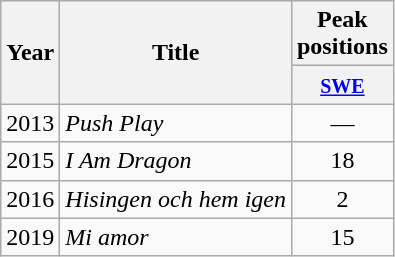<table class="wikitable">
<tr>
<th scope="col" rowspan="2">Year</th>
<th scope="col" rowspan="2">Title</th>
<th scope="col">Peak positions</th>
</tr>
<tr>
<th scope="col" width="20"><small><a href='#'>SWE</a></small><br></th>
</tr>
<tr>
<td style="text-align:center;">2013</td>
<td><em>Push Play</em></td>
<td style="text-align:center;">—</td>
</tr>
<tr>
<td style="text-align:center;">2015</td>
<td><em>I Am Dragon</em></td>
<td style="text-align:center;">18</td>
</tr>
<tr>
<td style="text-align:center;">2016</td>
<td><em>Hisingen och hem igen</em></td>
<td style="text-align:center;">2</td>
</tr>
<tr>
<td style="text-align:center;">2019</td>
<td><em>Mi amor</em></td>
<td style="text-align:center;">15</td>
</tr>
</table>
